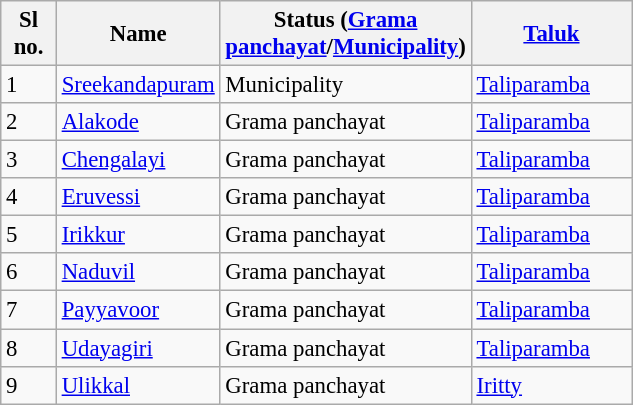<table class="wikitable sortable" style="font-size: 95%;">
<tr>
<th width="30px">Sl no.</th>
<th width="100px">Name</th>
<th width="130px">Status (<a href='#'>Grama panchayat</a>/<a href='#'>Municipality</a>)</th>
<th width="100px"><a href='#'>Taluk</a></th>
</tr>
<tr>
<td>1</td>
<td><a href='#'>Sreekandapuram</a></td>
<td>Municipality</td>
<td><a href='#'>Taliparamba</a></td>
</tr>
<tr>
<td>2</td>
<td><a href='#'>Alakode</a></td>
<td>Grama panchayat</td>
<td><a href='#'>Taliparamba</a></td>
</tr>
<tr>
<td>3</td>
<td><a href='#'>Chengalayi</a></td>
<td>Grama panchayat</td>
<td><a href='#'>Taliparamba</a></td>
</tr>
<tr>
<td>4</td>
<td><a href='#'>Eruvessi</a></td>
<td>Grama panchayat</td>
<td><a href='#'>Taliparamba</a></td>
</tr>
<tr>
<td>5</td>
<td><a href='#'>Irikkur</a></td>
<td>Grama panchayat</td>
<td><a href='#'>Taliparamba</a></td>
</tr>
<tr>
<td>6</td>
<td><a href='#'>Naduvil</a></td>
<td>Grama panchayat</td>
<td><a href='#'>Taliparamba</a></td>
</tr>
<tr>
<td>7</td>
<td><a href='#'>Payyavoor</a></td>
<td>Grama panchayat</td>
<td><a href='#'>Taliparamba</a></td>
</tr>
<tr>
<td>8</td>
<td><a href='#'>Udayagiri</a></td>
<td>Grama panchayat</td>
<td><a href='#'>Taliparamba</a></td>
</tr>
<tr>
<td>9</td>
<td><a href='#'>Ulikkal</a></td>
<td>Grama panchayat</td>
<td><a href='#'>Iritty</a></td>
</tr>
</table>
